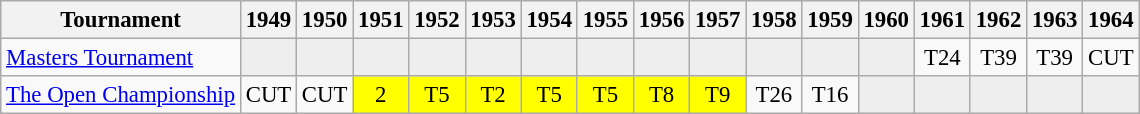<table class="wikitable" style="font-size:95%;text-align:center;">
<tr>
<th>Tournament</th>
<th>1949</th>
<th>1950</th>
<th>1951</th>
<th>1952</th>
<th>1953</th>
<th>1954</th>
<th>1955</th>
<th>1956</th>
<th>1957</th>
<th>1958</th>
<th>1959</th>
<th>1960</th>
<th>1961</th>
<th>1962</th>
<th>1963</th>
<th>1964</th>
</tr>
<tr>
<td align=left><a href='#'>Masters Tournament</a></td>
<td style="background:#eeeeee;"></td>
<td style="background:#eeeeee;"></td>
<td style="background:#eeeeee;"></td>
<td style="background:#eeeeee;"></td>
<td style="background:#eeeeee;"></td>
<td style="background:#eeeeee;"></td>
<td style="background:#eeeeee;"></td>
<td style="background:#eeeeee;"></td>
<td style="background:#eeeeee;"></td>
<td style="background:#eeeeee;"></td>
<td style="background:#eeeeee;"></td>
<td style="background:#eeeeee;"></td>
<td>T24</td>
<td>T39</td>
<td>T39</td>
<td>CUT</td>
</tr>
<tr>
<td align=left><a href='#'>The Open Championship</a></td>
<td>CUT</td>
<td>CUT</td>
<td style="background:yellow;">2</td>
<td style="background:yellow;">T5</td>
<td style="background:yellow;">T2</td>
<td style="background:yellow;">T5</td>
<td style="background:yellow;">T5</td>
<td style="background:yellow;">T8</td>
<td style="background:yellow;">T9</td>
<td>T26</td>
<td>T16</td>
<td style="background:#eeeeee;"></td>
<td style="background:#eeeeee;"></td>
<td style="background:#eeeeee;"></td>
<td style="background:#eeeeee;"></td>
<td style="background:#eeeeee;"></td>
</tr>
</table>
